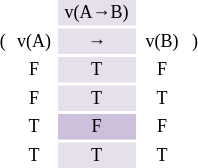<table>
<tr style="font-size:9pt" align="center">
<td width="8.25" Height="12"></td>
<td width="25.5"></td>
<td style="background-color:#E5E0EC" width="50">v(A→B)</td>
<td width="29.25"></td>
<td width="6.75"></td>
</tr>
<tr style="font-size:9pt" align="center">
<td Height="12">(</td>
<td>v(A)</td>
<td style="background-color:#E5E0EC">→</td>
<td>v(B)</td>
<td>)</td>
</tr>
<tr style="font-size:9pt" align="center">
<td Height="12"></td>
<td>F</td>
<td style="background-color:#E5E0EC">T</td>
<td>F</td>
<td></td>
</tr>
<tr style="font-size:9pt" align="center">
<td Height="12"></td>
<td>F</td>
<td style="background-color:#E5E0EC">T</td>
<td>T</td>
<td></td>
</tr>
<tr style="font-size:9pt" align="center">
<td Height="12"></td>
<td>T</td>
<td style="background-color:#CCC0DA">F</td>
<td>F</td>
<td></td>
</tr>
<tr style="font-size:9pt" align="center">
<td Height="12"></td>
<td>T</td>
<td style="background-color:#E5E0EC">T</td>
<td>T</td>
<td></td>
</tr>
</table>
